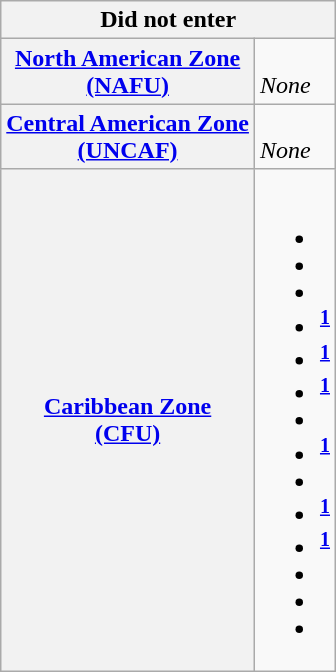<table class="wikitable collapsible collapsed">
<tr>
<th colspan=2>Did not enter</th>
</tr>
<tr>
<th><a href='#'>North American Zone<br>(NAFU)</a></th>
<td><br><em>None</em></td>
</tr>
<tr>
<th><a href='#'>Central American Zone<br>(UNCAF)</a></th>
<td><br><em>None</em></td>
</tr>
<tr>
<th><a href='#'>Caribbean Zone<br>(CFU)</a></th>
<td><br><ul><li></li><li></li><li></li><li><sup><strong><a href='#'>1</a></strong></sup></li><li><sup><strong><a href='#'>1</a></strong></sup></li><li><sup><strong><a href='#'>1</a></strong></sup></li><li></li><li><sup><strong><a href='#'>1</a></strong></sup></li><li></li><li><sup><strong><a href='#'>1</a></strong></sup></li><li><sup><strong><a href='#'>1</a></strong></sup></li><li></li><li></li><li></li></ul></td>
</tr>
</table>
